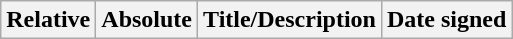<table class="wikitable">
<tr>
<th>Relative </th>
<th>Absolute </th>
<th>Title/Description</th>
<th>Date signed</th>
</tr>
</table>
